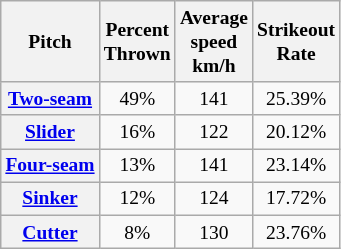<table class="wikitable floatright" style="text-align:center; font-size:small;">
<tr>
<th>Pitch</th>
<th>Percent <br> Thrown</th>
<th>Average <br> speed<br> km/h</th>
<th>Strikeout <br> Rate</th>
</tr>
<tr>
<th><a href='#'>Two-seam</a></th>
<td>49%</td>
<td>141</td>
<td>25.39%</td>
</tr>
<tr>
<th><a href='#'>Slider</a></th>
<td>16%</td>
<td>122</td>
<td>20.12%</td>
</tr>
<tr>
<th><a href='#'>Four-seam</a></th>
<td>13%</td>
<td>141</td>
<td>23.14%</td>
</tr>
<tr>
<th><a href='#'>Sinker</a></th>
<td>12%</td>
<td>124</td>
<td>17.72%</td>
</tr>
<tr>
<th><a href='#'>Cutter</a></th>
<td>8%</td>
<td>130</td>
<td>23.76%</td>
</tr>
</table>
